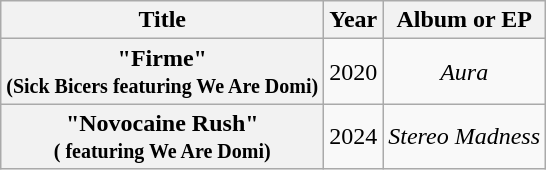<table class="wikitable plainrowheaders" style="text-align:center;">
<tr>
<th scope="col">Title</th>
<th scope="col">Year</th>
<th scope="col">Album or EP</th>
</tr>
<tr>
<th scope="row">"Firme"<br><small>(Sick Bicers featuring We Are Domi)</small></th>
<td>2020</td>
<td><em>Aura</em></td>
</tr>
<tr>
<th scope="row">"Novocaine Rush"<br><small>( featuring We Are Domi)</small></th>
<td>2024</td>
<td><em>Stereo Madness</em></td>
</tr>
</table>
